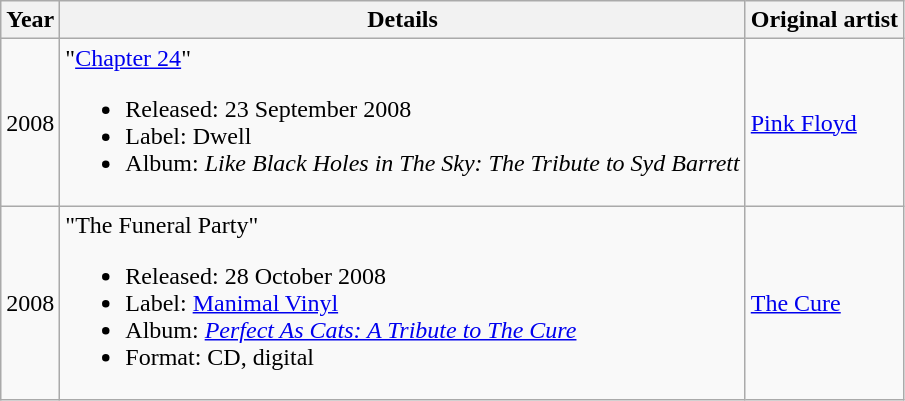<table class="wikitable">
<tr>
<th>Year</th>
<th>Details</th>
<th>Original artist</th>
</tr>
<tr>
<td>2008</td>
<td>"<a href='#'>Chapter 24</a>"<br><ul><li>Released: 23 September 2008</li><li>Label: Dwell</li><li>Album: <em>Like Black Holes in The Sky: The Tribute to Syd Barrett</em></li></ul></td>
<td><a href='#'>Pink Floyd</a></td>
</tr>
<tr>
<td>2008</td>
<td>"The Funeral Party"<br><ul><li>Released: 28 October 2008</li><li>Label: <a href='#'>Manimal Vinyl</a></li><li>Album: <em><a href='#'>Perfect As Cats: A Tribute to The Cure</a></em></li><li>Format: CD, digital</li></ul></td>
<td><a href='#'>The Cure</a></td>
</tr>
</table>
